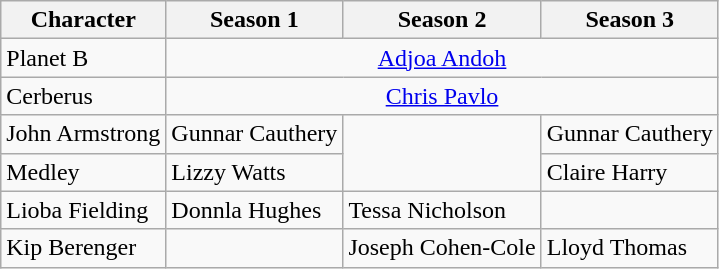<table class="wikitable">
<tr>
<th>Character</th>
<th>Season 1</th>
<th>Season 2</th>
<th>Season 3</th>
</tr>
<tr>
<td>Planet B</td>
<td colspan="3" style="text-align:center;"><a href='#'>Adjoa Andoh</a></td>
</tr>
<tr>
<td>Cerberus</td>
<td colspan="3" style="text-align:center;"><a href='#'>Chris Pavlo</a></td>
</tr>
<tr>
<td>John Armstrong</td>
<td>Gunnar Cauthery</td>
<td rowspan="2"></td>
<td>Gunnar Cauthery</td>
</tr>
<tr>
<td>Medley</td>
<td>Lizzy Watts</td>
<td>Claire Harry</td>
</tr>
<tr>
<td>Lioba Fielding</td>
<td>Donnla Hughes</td>
<td>Tessa Nicholson</td>
<td></td>
</tr>
<tr>
<td>Kip Berenger</td>
<td></td>
<td>Joseph Cohen-Cole</td>
<td>Lloyd Thomas</td>
</tr>
</table>
